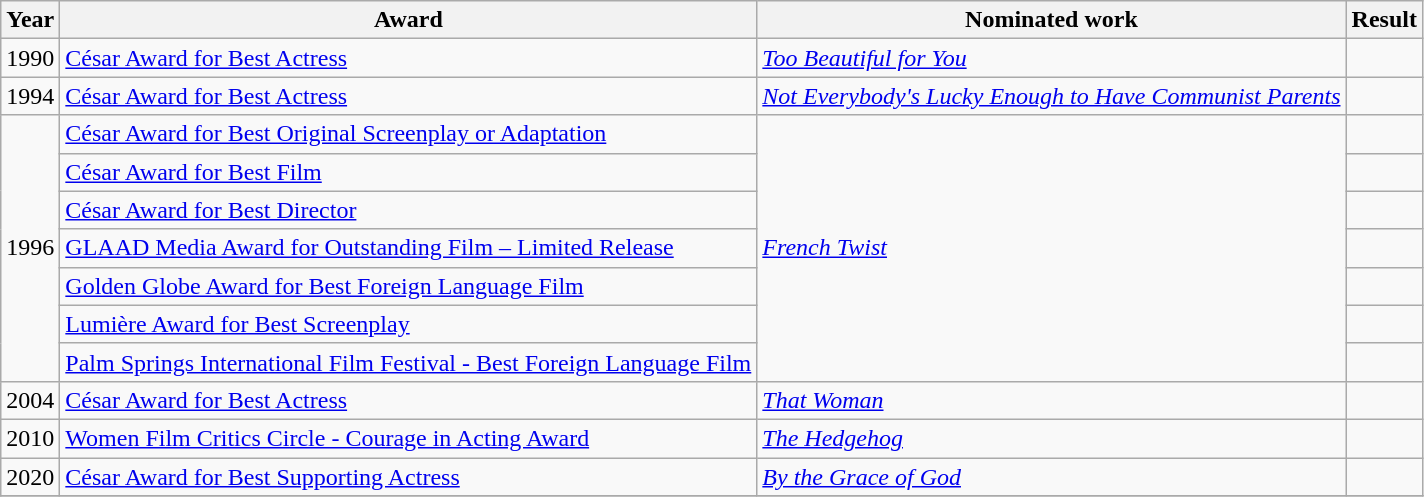<table class = "wikitable">
<tr>
<th>Year</th>
<th>Award</th>
<th>Nominated work</th>
<th>Result</th>
</tr>
<tr>
<td>1990</td>
<td><a href='#'>César Award for Best Actress</a></td>
<td><em><a href='#'>Too Beautiful for You</a></em></td>
<td></td>
</tr>
<tr>
<td>1994</td>
<td><a href='#'>César Award for Best Actress</a></td>
<td><em><a href='#'>Not Everybody's Lucky Enough to Have Communist Parents</a></em></td>
<td></td>
</tr>
<tr>
<td rowspan=7>1996</td>
<td><a href='#'>César Award for Best Original Screenplay or Adaptation</a></td>
<td rowspan=7><em><a href='#'>French Twist</a></em></td>
<td></td>
</tr>
<tr>
<td><a href='#'>César Award for Best Film</a></td>
<td></td>
</tr>
<tr>
<td><a href='#'>César Award for Best Director</a></td>
<td></td>
</tr>
<tr>
<td><a href='#'>GLAAD Media Award for Outstanding Film – Limited Release</a></td>
<td></td>
</tr>
<tr>
<td><a href='#'>Golden Globe Award for Best Foreign Language Film</a></td>
<td></td>
</tr>
<tr>
<td><a href='#'>Lumière Award for Best Screenplay</a></td>
<td></td>
</tr>
<tr>
<td><a href='#'>Palm Springs International Film Festival - Best Foreign Language Film</a></td>
<td></td>
</tr>
<tr>
<td>2004</td>
<td><a href='#'>César Award for Best Actress</a></td>
<td><em><a href='#'>That Woman</a></em></td>
<td></td>
</tr>
<tr>
<td>2010</td>
<td><a href='#'>Women Film Critics Circle - Courage in Acting Award</a></td>
<td><em><a href='#'>The Hedgehog</a></em></td>
<td></td>
</tr>
<tr>
<td>2020</td>
<td><a href='#'>César Award for Best Supporting Actress</a></td>
<td><em><a href='#'>By the Grace of God</a></em></td>
<td></td>
</tr>
<tr>
</tr>
</table>
